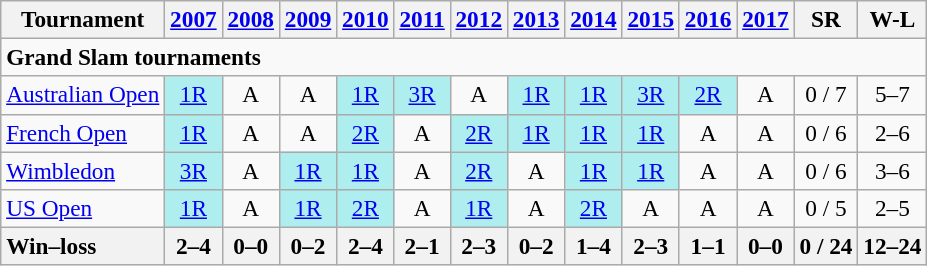<table class=wikitable style=text-align:center;font-size:97%>
<tr>
<th>Tournament</th>
<th><a href='#'>2007</a></th>
<th><a href='#'>2008</a></th>
<th><a href='#'>2009</a></th>
<th><a href='#'>2010</a></th>
<th><a href='#'>2011</a></th>
<th><a href='#'>2012</a></th>
<th><a href='#'>2013</a></th>
<th><a href='#'>2014</a></th>
<th><a href='#'>2015</a></th>
<th><a href='#'>2016</a></th>
<th><a href='#'>2017</a></th>
<th>SR</th>
<th>W-L</th>
</tr>
<tr>
<td colspan="14" style="text-align:left;"><strong>Grand Slam tournaments</strong></td>
</tr>
<tr>
<td align=left><a href='#'>Australian Open</a></td>
<td bgcolor=afeeee><a href='#'>1R</a></td>
<td>A</td>
<td>A</td>
<td bgcolor=afeeee><a href='#'>1R</a></td>
<td bgcolor=afeeee><a href='#'>3R</a></td>
<td>A</td>
<td bgcolor=afeeee><a href='#'>1R</a></td>
<td bgcolor=afeeee><a href='#'>1R</a></td>
<td bgcolor=afeeee><a href='#'>3R</a></td>
<td bgcolor=afeeee><a href='#'>2R</a></td>
<td>A</td>
<td>0 / 7</td>
<td>5–7</td>
</tr>
<tr>
<td align=left><a href='#'>French Open</a></td>
<td bgcolor=afeeee><a href='#'>1R</a></td>
<td>A</td>
<td>A</td>
<td bgcolor=afeeee><a href='#'>2R</a></td>
<td>A</td>
<td bgcolor=afeeee><a href='#'>2R</a></td>
<td bgcolor=afeeee><a href='#'>1R</a></td>
<td bgcolor=afeeee><a href='#'>1R</a></td>
<td bgcolor=afeeee><a href='#'>1R</a></td>
<td>A</td>
<td>A</td>
<td>0 / 6</td>
<td>2–6</td>
</tr>
<tr>
<td align=left><a href='#'>Wimbledon</a></td>
<td bgcolor=afeeee><a href='#'>3R</a></td>
<td>A</td>
<td bgcolor=afeeee><a href='#'>1R</a></td>
<td bgcolor=afeeee><a href='#'>1R</a></td>
<td>A</td>
<td bgcolor=afeeee><a href='#'>2R</a></td>
<td>A</td>
<td bgcolor=afeeee><a href='#'>1R</a></td>
<td bgcolor=afeeee><a href='#'>1R</a></td>
<td>A</td>
<td>A</td>
<td>0 / 6</td>
<td>3–6</td>
</tr>
<tr>
<td align=left><a href='#'>US Open</a></td>
<td bgcolor=afeeee><a href='#'>1R</a></td>
<td>A</td>
<td bgcolor=afeeee><a href='#'>1R</a></td>
<td bgcolor=afeeee><a href='#'>2R</a></td>
<td>A</td>
<td bgcolor=afeeee><a href='#'>1R</a></td>
<td>A</td>
<td bgcolor=afeeee><a href='#'>2R</a></td>
<td>A</td>
<td>A</td>
<td>A</td>
<td>0 / 5</td>
<td>2–5</td>
</tr>
<tr>
<th style=text-align:left>Win–loss</th>
<th>2–4</th>
<th>0–0</th>
<th>0–2</th>
<th>2–4</th>
<th>2–1</th>
<th>2–3</th>
<th>0–2</th>
<th>1–4</th>
<th>2–3</th>
<th>1–1</th>
<th>0–0</th>
<th>0 / 24</th>
<th>12–24</th>
</tr>
</table>
